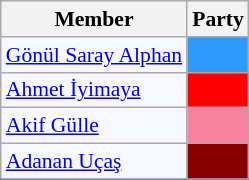<table class=wikitable style="border:1px solid #8888aa; background-color:#f7f8ff; padding:0px; font-size:90%;">
<tr>
<th>Member</th>
<th>Party</th>
</tr>
<tr>
<td><a href='#'>Gönül Saray Alphan</a></td>
<td style="background: #2E9AFE"></td>
</tr>
<tr>
<td><a href='#'>Ahmet İyimaya</a></td>
<td style="background: #ff0000"></td>
</tr>
<tr>
<td><a href='#'>Akif Gülle</a></td>
<td style="background: #F7819F"></td>
</tr>
<tr>
<td><a href='#'>Adanan Uçaş</a></td>
<td style="background: #870000"></td>
</tr>
<tr>
</tr>
</table>
